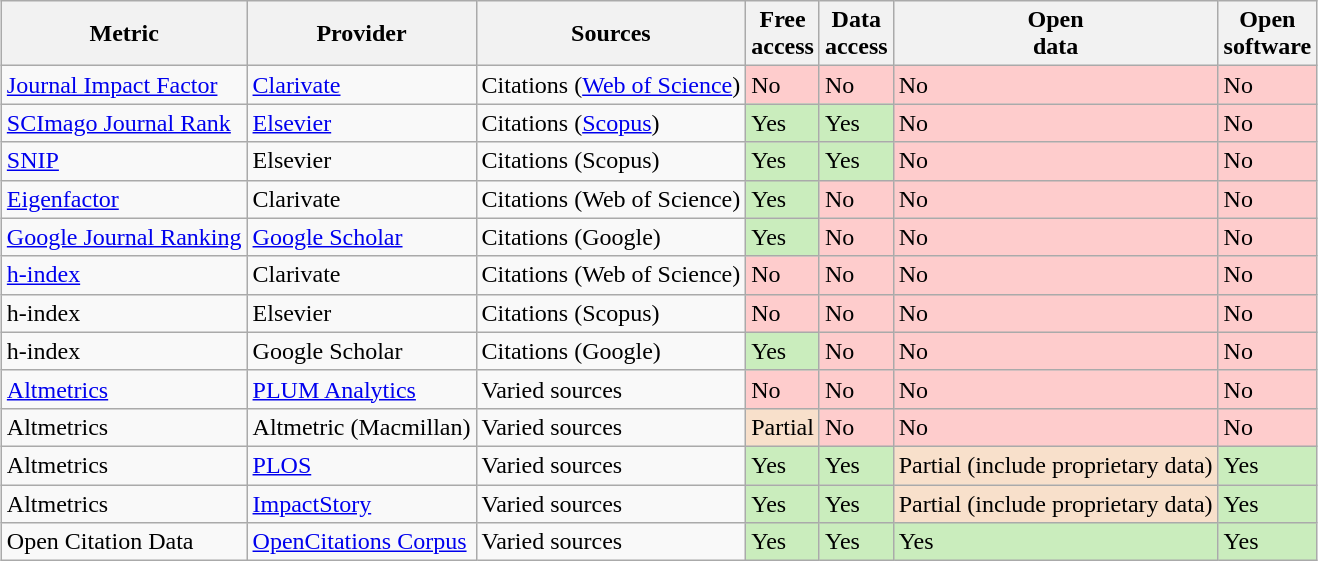<table class="wikitable" style="margin: auto;">
<tr>
<th>Metric</th>
<th>Provider</th>
<th>Sources</th>
<th>Free<br>access</th>
<th>Data<br>access</th>
<th>Open<br>data</th>
<th>Open<br>software</th>
</tr>
<tr>
<td><a href='#'>Journal Impact Factor</a></td>
<td><a href='#'>Clarivate</a></td>
<td>Citations (<a href='#'>Web of Science</a>)</td>
<td style="background:#fecccc">No</td>
<td style="background:#fecccc">No</td>
<td style="background:#fecccc">No</td>
<td style="background:#fecccc">No</td>
</tr>
<tr>
<td><a href='#'>SCImago Journal Rank</a></td>
<td><a href='#'>Elsevier</a></td>
<td>Citations (<a href='#'>Scopus</a>)</td>
<td style="background:#caedbd">Yes</td>
<td style="background:#caedbd">Yes</td>
<td style="background:#fecccc">No</td>
<td style="background:#fecccc">No</td>
</tr>
<tr>
<td><a href='#'>SNIP</a></td>
<td>Elsevier</td>
<td>Citations (Scopus)</td>
<td style="background:#caedbd">Yes</td>
<td style="background:#caedbd">Yes</td>
<td style="background:#fecccc">No</td>
<td style="background:#fecccc">No</td>
</tr>
<tr>
<td><a href='#'>Eigenfactor</a></td>
<td>Clarivate</td>
<td>Citations (Web of Science)</td>
<td style="background:#caedbd">Yes</td>
<td style="background:#fecccc">No</td>
<td style="background:#fecccc">No</td>
<td style="background:#fecccc">No</td>
</tr>
<tr>
<td><a href='#'>Google Journal Ranking</a></td>
<td><a href='#'>Google Scholar</a></td>
<td>Citations (Google)</td>
<td style="background:#caedbd">Yes</td>
<td style="background:#fecccc">No</td>
<td style="background:#fecccc">No</td>
<td style="background:#fecccc">No</td>
</tr>
<tr>
<td><a href='#'>h-index</a></td>
<td>Clarivate</td>
<td>Citations (Web of Science)</td>
<td style="background:#fecccc">No</td>
<td style="background:#fecccc">No</td>
<td style="background:#fecccc">No</td>
<td style="background:#fecccc">No</td>
</tr>
<tr>
<td>h-index</td>
<td>Elsevier</td>
<td>Citations (Scopus)</td>
<td style="background:#fecccc">No</td>
<td style="background:#fecccc">No</td>
<td style="background:#fecccc">No</td>
<td style="background:#fecccc">No</td>
</tr>
<tr>
<td>h-index</td>
<td>Google Scholar</td>
<td>Citations (Google)</td>
<td style="background:#caedbd">Yes</td>
<td style="background:#fecccc">No</td>
<td style="background:#fecccc">No</td>
<td style="background:#fecccc">No</td>
</tr>
<tr>
<td><a href='#'>Altmetrics</a></td>
<td><a href='#'>PLUM Analytics</a></td>
<td>Varied sources</td>
<td style="background:#fecccc">No</td>
<td style="background:#fecccc">No</td>
<td style="background:#fecccc">No</td>
<td style="background:#fecccc">No</td>
</tr>
<tr>
<td>Altmetrics</td>
<td>Altmetric (Macmillan)</td>
<td>Varied sources</td>
<td style="background:#f8e0cb">Partial</td>
<td style="background:#fecccc">No</td>
<td style="background:#fecccc">No</td>
<td style="background:#fecccc">No</td>
</tr>
<tr>
<td>Altmetrics</td>
<td><a href='#'>PLOS</a></td>
<td>Varied sources</td>
<td style="background:#caedbd">Yes</td>
<td style="background:#caedbd">Yes</td>
<td style="background:#f8e0cb">Partial (include proprietary data)</td>
<td style="background:#caedbd">Yes</td>
</tr>
<tr>
<td>Altmetrics</td>
<td><a href='#'>ImpactStory</a></td>
<td>Varied sources</td>
<td style="background:#caedbd">Yes</td>
<td style="background:#caedbd">Yes</td>
<td style="background:#f8e0cb">Partial (include proprietary data)</td>
<td style="background:#caedbd">Yes</td>
</tr>
<tr>
<td>Open Citation Data</td>
<td><a href='#'>OpenCitations Corpus</a></td>
<td>Varied sources</td>
<td style="background:#caedbd">Yes</td>
<td style="background:#caedbd">Yes</td>
<td style="background:#caedbd">Yes</td>
<td style="background:#caedbd">Yes</td>
</tr>
</table>
